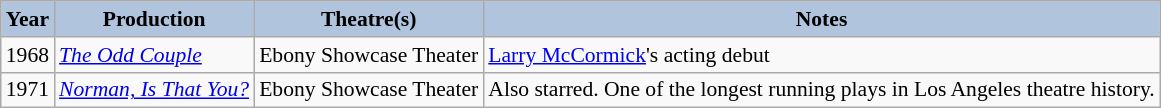<table class="wikitable" style="font-size:90%;">
<tr>
<th style="background:#B0C4DE;">Year</th>
<th style="background:#B0C4DE;">Production</th>
<th style="background:#B0C4DE;">Theatre(s)</th>
<th style="background:#B0C4DE;">Notes</th>
</tr>
<tr>
<td>1968</td>
<td><em><a href='#'>The Odd Couple</a></em></td>
<td>Ebony Showcase Theater</td>
<td><a href='#'>Larry McCormick</a>'s acting debut</td>
</tr>
<tr>
<td>1971</td>
<td><em><a href='#'>Norman, Is That You?</a></em></td>
<td>Ebony Showcase Theater</td>
<td>Also starred. One of the longest running plays in Los Angeles theatre history.</td>
</tr>
</table>
